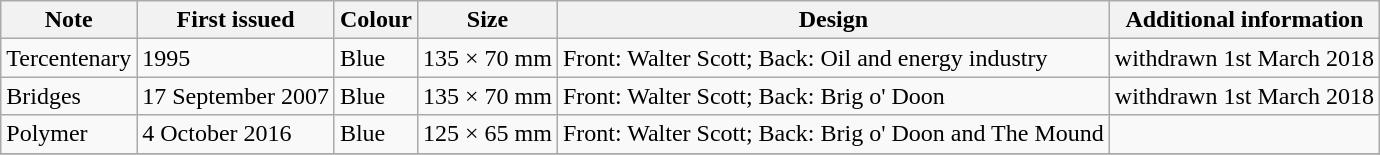<table class="wikitable">
<tr>
<th>Note</th>
<th>First issued</th>
<th>Colour</th>
<th>Size</th>
<th>Design</th>
<th>Additional information</th>
</tr>
<tr>
<td>Tercentenary</td>
<td>1995</td>
<td>Blue</td>
<td>135 × 70 mm</td>
<td>Front: Walter Scott; Back: Oil and energy industry</td>
<td>withdrawn 1st March 2018</td>
</tr>
<tr>
<td>Bridges</td>
<td>17 September 2007</td>
<td>Blue</td>
<td>135 × 70 mm</td>
<td>Front: Walter Scott; Back: Brig o' Doon</td>
<td>withdrawn 1st March 2018</td>
</tr>
<tr>
<td>Polymer</td>
<td>4 October 2016</td>
<td>Blue</td>
<td>125 × 65 mm</td>
<td>Front: Walter Scott; Back: Brig o' Doon and The Mound</td>
<td></td>
</tr>
<tr>
</tr>
</table>
